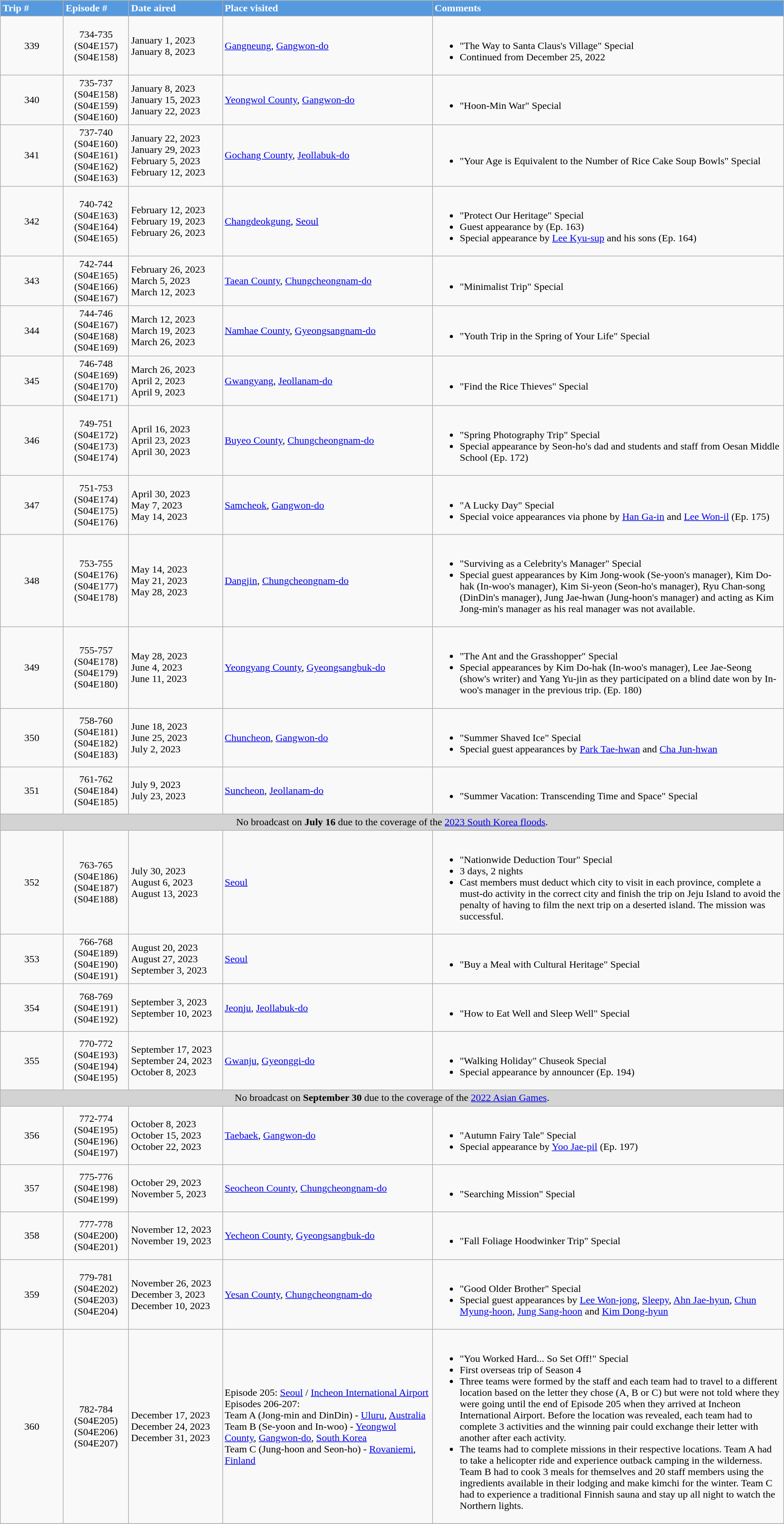<table class="wikitable">
<tr>
<th style="text-align:left; background:#5599df; color:#fff; width:100px;">Trip #</th>
<th style="text-align:left; background:#5599df; color:#fff; width:100px;">Episode #</th>
<th style="text-align:left; background:#5599df; color:#fff; width:150px;">Date aired</th>
<th style="text-align:left; background:#5599df; color:#fff; width:350px;">Place visited</th>
<th style="text-align:left; background:#5599df; color:#fff; width:600px;">Comments</th>
</tr>
<tr>
<td style="text-align:center;">339</td>
<td style="text-align:center;">734-735<br>(S04E157)<br>(S04E158)</td>
<td align="left">January 1, 2023<br>January 8, 2023</td>
<td align="left"><a href='#'>Gangneung</a>, <a href='#'>Gangwon-do</a></td>
<td align="left"><br><ul><li>"The Way to Santa Claus's Village" Special</li><li>Continued from December 25, 2022</li></ul></td>
</tr>
<tr>
<td style="text-align:center;">340</td>
<td style="text-align:center;">735-737<br>(S04E158)<br>(S04E159)<br>(S04E160)</td>
<td align="left">January 8, 2023<br>January 15, 2023<br>January 22, 2023</td>
<td align="left"><a href='#'>Yeongwol County</a>, <a href='#'>Gangwon-do</a></td>
<td align="left"><br><ul><li>"Hoon-Min War" Special</li></ul></td>
</tr>
<tr>
<td style="text-align:center;">341</td>
<td style="text-align:center;">737-740<br>(S04E160)<br>(S04E161)<br>(S04E162)<br>(S04E163)</td>
<td align="left">January 22, 2023<br>January 29, 2023<br>February 5, 2023<br>February 12, 2023</td>
<td align="left"><a href='#'>Gochang County</a>, <a href='#'>Jeollabuk-do</a></td>
<td align="left"><br><ul><li>"Your Age is Equivalent to the Number of Rice Cake Soup Bowls" Special</li></ul></td>
</tr>
<tr>
<td style="text-align:center;">342</td>
<td style="text-align:center;">740-742<br>(S04E163)<br>(S04E164)<br>(S04E165)</td>
<td align="left">February 12, 2023<br>February 19, 2023<br>February 26, 2023</td>
<td align="left"><a href='#'>Changdeokgung</a>, <a href='#'>Seoul</a></td>
<td align="left"><br><ul><li>"Protect Our Heritage" Special</li><li>Guest appearance by  (Ep. 163)</li><li>Special appearance by <a href='#'>Lee Kyu-sup</a> and his sons (Ep. 164)</li></ul></td>
</tr>
<tr>
<td style="text-align:center;">343</td>
<td style="text-align:center;">742-744<br>(S04E165)<br>(S04E166)<br>(S04E167)</td>
<td align="left">February 26, 2023<br>March 5, 2023<br>March 12, 2023</td>
<td align="left"><a href='#'>Taean County</a>, <a href='#'>Chungcheongnam-do</a></td>
<td align="left"><br><ul><li>"Minimalist Trip" Special</li></ul></td>
</tr>
<tr>
<td style="text-align:center;">344</td>
<td style="text-align:center;">744-746<br>(S04E167)<br>(S04E168)<br>(S04E169)</td>
<td align="left">March 12, 2023<br>March 19, 2023<br>March 26, 2023</td>
<td align="left"><a href='#'>Namhae County</a>, <a href='#'>Gyeongsangnam-do</a></td>
<td align="left"><br><ul><li>"Youth Trip in the Spring of Your Life" Special</li></ul></td>
</tr>
<tr>
<td style="text-align:center;">345</td>
<td style="text-align:center;">746-748<br>(S04E169)<br>(S04E170)<br>(S04E171)</td>
<td align="left">March 26, 2023<br>April 2, 2023<br>April 9, 2023</td>
<td align="left"><a href='#'>Gwangyang</a>, <a href='#'>Jeollanam-do</a></td>
<td align="left"><br><ul><li>"Find the Rice Thieves" Special</li></ul></td>
</tr>
<tr>
<td style="text-align:center;">346</td>
<td style="text-align:center;">749-751<br>(S04E172)<br>(S04E173)<br>(S04E174)</td>
<td align="left">April 16, 2023<br>April 23, 2023<br>April 30, 2023</td>
<td align="left"><a href='#'>Buyeo County</a>, <a href='#'>Chungcheongnam-do</a></td>
<td align="left"><br><ul><li>"Spring Photography Trip" Special</li><li>Special appearance by Seon-ho's dad and students and staff from Oesan Middle School (Ep. 172)</li></ul></td>
</tr>
<tr>
<td style="text-align:center;">347</td>
<td style="text-align:center;">751-753<br>(S04E174)<br>(S04E175)<br>(S04E176)</td>
<td align="left">April 30, 2023<br>May 7, 2023<br>May 14, 2023</td>
<td align="left"><a href='#'>Samcheok</a>, <a href='#'>Gangwon-do</a></td>
<td align="left"><br><ul><li>"A Lucky Day" Special</li><li>Special voice appearances via phone by <a href='#'>Han Ga-in</a> and <a href='#'>Lee Won-il</a> (Ep. 175)</li></ul></td>
</tr>
<tr>
<td style="text-align:center;">348</td>
<td style="text-align:center;">753-755<br>(S04E176)<br>(S04E177)<br>(S04E178)</td>
<td align="left">May 14, 2023<br>May 21, 2023<br>May 28, 2023</td>
<td align="left"><a href='#'>Dangjin</a>, <a href='#'>Chungcheongnam-do</a></td>
<td align="left"><br><ul><li>"Surviving as a Celebrity's Manager" Special</li><li>Special guest appearances by Kim Jong-wook (Se-yoon's manager), Kim Do-hak (In-woo's manager), Kim Si-yeon (Seon-ho's manager), Ryu Chan-song (DinDin's manager), Jung Jae-hwan (Jung-hoon's manager) and  acting as Kim Jong-min's manager as his real manager was not available.</li></ul></td>
</tr>
<tr>
<td style="text-align:center;">349</td>
<td style="text-align:center;">755-757<br>(S04E178)<br>(S04E179)<br>(S04E180)</td>
<td align="left">May 28, 2023<br>June 4, 2023<br>June 11, 2023</td>
<td align="left"><a href='#'>Yeongyang County</a>, <a href='#'>Gyeongsangbuk-do</a></td>
<td align="left"><br><ul><li>"The Ant and the Grasshopper" Special</li><li>Special appearances by Kim Do-hak (In-woo's manager), Lee Jae-Seong (show's writer) and Yang Yu-jin as they participated on a blind date won by In-woo's manager in the previous trip. (Ep. 180)</li></ul></td>
</tr>
<tr>
<td style="text-align:center;">350</td>
<td style="text-align:center;">758-760<br>(S04E181)<br>(S04E182)<br>(S04E183)</td>
<td align="left">June 18, 2023<br>June 25, 2023<br>July 2, 2023</td>
<td align="left"><a href='#'>Chuncheon</a>, <a href='#'>Gangwon-do</a></td>
<td align="left"><br><ul><li>"Summer Shaved Ice" Special</li><li>Special guest appearances by <a href='#'>Park Tae-hwan</a> and <a href='#'>Cha Jun-hwan</a></li></ul></td>
</tr>
<tr>
<td style="text-align:center;">351</td>
<td style="text-align:center;">761-762<br>(S04E184)<br>(S04E185)</td>
<td align="left">July 9, 2023<br>July 23, 2023</td>
<td align="left"><a href='#'>Suncheon</a>, <a href='#'>Jeollanam-do</a></td>
<td align="left"><br><ul><li>"Summer Vacation: Transcending Time and Space" Special</li></ul></td>
</tr>
<tr>
<td colspan="5" style="text-align:center;background:Lightgray">No broadcast on <strong>July 16</strong> due to the coverage of the <a href='#'>2023 South Korea floods</a>.</td>
</tr>
<tr>
<td style="text-align:center;">352</td>
<td style="text-align:center;">763-765<br>(S04E186)<br>(S04E187)<br>(S04E188)</td>
<td align="left">July 30, 2023<br>August 6, 2023<br>August 13, 2023</td>
<td align="left"><a href='#'>Seoul</a></td>
<td align="left"><br><ul><li>"Nationwide Deduction Tour" Special</li><li>3 days, 2 nights</li><li>Cast members must deduct which city to visit in each province, complete a must-do activity in the correct city and finish the trip on Jeju Island to avoid the penalty of having to film the next trip on a deserted island. The mission was successful.</li></ul></td>
</tr>
<tr>
<td style="text-align:center;">353</td>
<td style="text-align:center;">766-768<br>(S04E189)<br>(S04E190)<br>(S04E191)</td>
<td align="left">August 20, 2023<br>August 27, 2023<br>September 3, 2023</td>
<td align="left"><a href='#'>Seoul</a></td>
<td align="left"><br><ul><li>"Buy a Meal with Cultural Heritage" Special</li></ul></td>
</tr>
<tr>
<td style="text-align:center;">354</td>
<td style="text-align:center;">768-769<br>(S04E191)<br>(S04E192)</td>
<td align="left">September 3, 2023<br>September 10, 2023</td>
<td align="left"><a href='#'>Jeonju</a>, <a href='#'>Jeollabuk-do</a></td>
<td align="left"><br><ul><li>"How to Eat Well and Sleep Well" Special</li></ul></td>
</tr>
<tr>
<td style="text-align:center;">355</td>
<td style="text-align:center;">770-772<br>(S04E193)<br>(S04E194)<br>(S04E195)</td>
<td align="left">September 17, 2023<br>September 24, 2023<br>October 8, 2023</td>
<td align="left"><a href='#'>Gwanju</a>, <a href='#'>Gyeonggi-do</a></td>
<td align="left"><br><ul><li>"Walking Holiday" Chuseok Special</li><li>Special appearance by announcer  (Ep. 194)</li></ul></td>
</tr>
<tr>
<td colspan="5" style="text-align:center;background:Lightgray">No broadcast on <strong>September 30</strong> due to the coverage of the <a href='#'>2022 Asian Games</a>.</td>
</tr>
<tr>
<td style="text-align:center;">356</td>
<td style="text-align:center;">772-774<br>(S04E195)<br>(S04E196)<br>(S04E197)</td>
<td align="left">October 8, 2023<br>October 15, 2023<br>October 22, 2023</td>
<td align="left"><a href='#'>Taebaek</a>, <a href='#'>Gangwon-do</a></td>
<td align="left"><br><ul><li>"Autumn Fairy Tale" Special</li><li>Special appearance by <a href='#'>Yoo Jae-pil</a> (Ep. 197)</li></ul></td>
</tr>
<tr>
<td style="text-align:center;">357</td>
<td style="text-align:center;">775-776<br>(S04E198)<br>(S04E199)</td>
<td align="left">October 29, 2023<br>November 5, 2023</td>
<td align="left"><a href='#'>Seocheon County</a>, <a href='#'>Chungcheongnam-do</a></td>
<td align="left"><br><ul><li>"Searching Mission" Special</li></ul></td>
</tr>
<tr>
<td style="text-align:center;">358</td>
<td style="text-align:center;">777-778<br>(S04E200)<br>(S04E201)</td>
<td align="left">November 12, 2023<br>November 19, 2023</td>
<td align="left"><a href='#'>Yecheon County</a>, <a href='#'>Gyeongsangbuk-do</a></td>
<td align="left"><br><ul><li>"Fall Foliage Hoodwinker Trip" Special</li></ul></td>
</tr>
<tr>
<td style="text-align:center;">359</td>
<td style="text-align:center;">779-781<br>(S04E202)<br>(S04E203)<br>(S04E204)</td>
<td align="left">November 26, 2023<br>December 3, 2023<br>December 10, 2023</td>
<td align="left"><a href='#'>Yesan County</a>, <a href='#'>Chungcheongnam-do</a></td>
<td align="left"><br><ul><li>"Good Older Brother" Special</li><li>Special guest appearances by <a href='#'>Lee Won-jong</a>, <a href='#'>Sleepy</a>, <a href='#'>Ahn Jae-hyun</a>, <a href='#'>Chun Myung-hoon</a>, <a href='#'>Jung Sang-hoon</a> and <a href='#'>Kim Dong-hyun</a></li></ul></td>
</tr>
<tr>
<td style="text-align:center;">360</td>
<td style="text-align:center;">782-784<br>(S04E205)<br>(S04E206)<br>(S04E207)</td>
<td align="left">December 17, 2023<br>December 24, 2023<br>December 31, 2023</td>
<td align="left">Episode 205: <a href='#'>Seoul</a> / <a href='#'>Incheon International Airport</a><br>Episodes 206-207:<br>Team A (Jong-min and DinDin) - <a href='#'>Uluru</a>, <a href='#'>Australia</a><br>Team B (Se-yoon and In-woo) - <a href='#'>Yeongwol County</a>, <a href='#'>Gangwon-do</a>, <a href='#'>South Korea</a><br>Team C (Jung-hoon and Seon-ho) - <a href='#'>Rovaniemi</a>, <a href='#'>Finland</a></td>
<td align="left"><br><ul><li>"You Worked Hard... So Set Off!" Special</li><li>First overseas trip of Season 4</li><li>Three teams were formed by the staff and each team had to travel to a different location based on the letter they chose (A, B or C) but were not told where they were going until the end of Episode 205 when they arrived at Incheon International Airport. Before the location was revealed, each team had to complete 3 activities and the winning pair could exchange their letter with another after each activity.</li><li>The teams had to complete missions in their respective locations. Team A had to take a helicopter ride and experience outback camping in the wilderness. Team B had to cook 3 meals for themselves and 20 staff members using the ingredients available in their lodging and make kimchi for the winter. Team C had to experience a traditional Finnish sauna and stay up all night to watch the Northern lights.</li></ul></td>
</tr>
<tr>
</tr>
</table>
